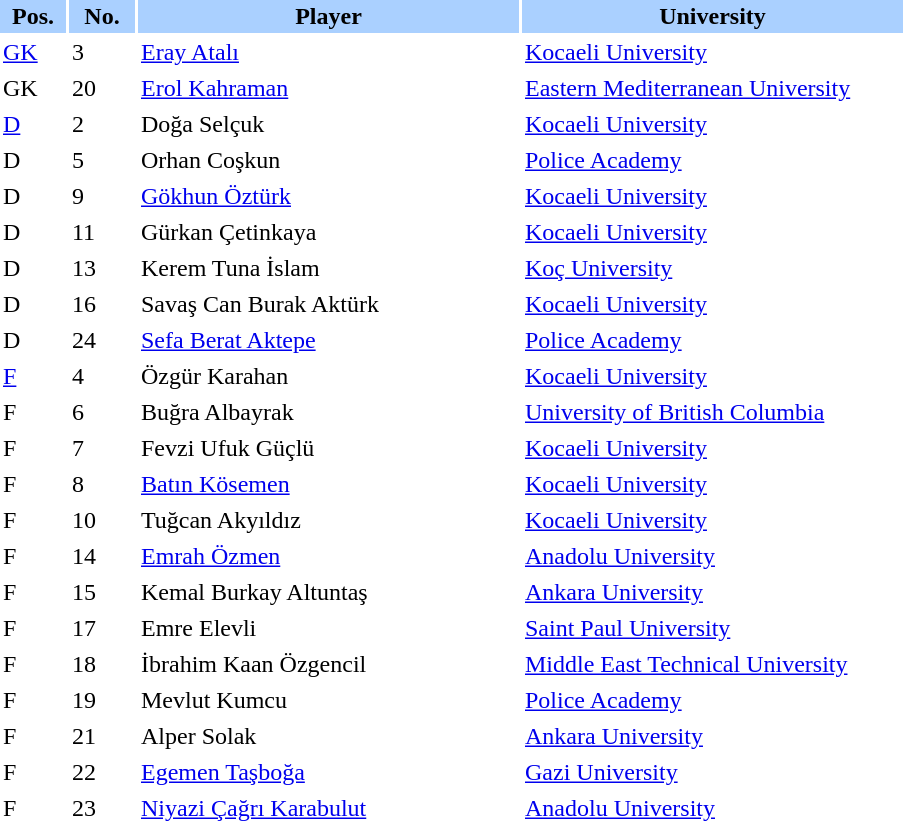<table border="0" cellspacing="2" cellpadding="2">
<tr bgcolor=AAD0FF>
<th width=40>Pos.</th>
<th width=40>No.</th>
<th width=250>Player</th>
<th width=250>University</th>
</tr>
<tr>
<td><a href='#'>GK</a></td>
<td>3</td>
<td><a href='#'>Eray Atalı</a></td>
<td><a href='#'>Kocaeli University</a></td>
</tr>
<tr>
<td>GK</td>
<td>20</td>
<td><a href='#'>Erol Kahraman</a></td>
<td><a href='#'>Eastern Mediterranean University</a></td>
</tr>
<tr>
<td><a href='#'>D</a></td>
<td>2</td>
<td>Doğa Selçuk</td>
<td><a href='#'>Kocaeli University</a></td>
</tr>
<tr>
<td>D</td>
<td>5</td>
<td>Orhan Coşkun</td>
<td><a href='#'>Police Academy</a></td>
</tr>
<tr>
<td>D</td>
<td>9</td>
<td><a href='#'>Gökhun Öztürk</a></td>
<td><a href='#'>Kocaeli University</a></td>
</tr>
<tr>
<td>D</td>
<td>11</td>
<td>Gürkan Çetinkaya</td>
<td><a href='#'>Kocaeli University</a></td>
</tr>
<tr>
<td>D</td>
<td>13</td>
<td>Kerem Tuna İslam</td>
<td><a href='#'>Koç University</a></td>
</tr>
<tr>
<td>D</td>
<td>16</td>
<td>Savaş Can Burak Aktürk</td>
<td><a href='#'>Kocaeli University</a></td>
</tr>
<tr>
<td>D</td>
<td>24</td>
<td><a href='#'>Sefa Berat Aktepe</a></td>
<td><a href='#'>Police Academy</a></td>
</tr>
<tr>
<td><a href='#'>F</a></td>
<td>4</td>
<td>Özgür Karahan</td>
<td><a href='#'>Kocaeli University</a></td>
</tr>
<tr>
<td>F</td>
<td>6</td>
<td>Buğra Albayrak</td>
<td><a href='#'>University of British Columbia</a></td>
</tr>
<tr>
<td>F</td>
<td>7</td>
<td>Fevzi Ufuk Güçlü</td>
<td><a href='#'>Kocaeli University</a></td>
</tr>
<tr>
<td>F</td>
<td>8</td>
<td><a href='#'>Batın Kösemen</a></td>
<td><a href='#'>Kocaeli University</a></td>
</tr>
<tr>
<td>F</td>
<td>10</td>
<td>Tuğcan Akyıldız</td>
<td><a href='#'>Kocaeli University</a></td>
</tr>
<tr>
<td>F</td>
<td>14</td>
<td><a href='#'>Emrah Özmen</a></td>
<td><a href='#'>Anadolu University</a></td>
</tr>
<tr>
<td>F</td>
<td>15</td>
<td>Kemal Burkay Altuntaş</td>
<td><a href='#'>Ankara University</a></td>
</tr>
<tr>
<td>F</td>
<td>17</td>
<td>Emre Elevli</td>
<td><a href='#'>Saint Paul University</a></td>
</tr>
<tr>
<td>F</td>
<td>18</td>
<td>İbrahim Kaan Özgencil</td>
<td><a href='#'>Middle East Technical University</a></td>
</tr>
<tr>
<td>F</td>
<td>19</td>
<td>Mevlut Kumcu</td>
<td><a href='#'>Police Academy</a></td>
</tr>
<tr>
<td>F</td>
<td>21</td>
<td>Alper Solak</td>
<td><a href='#'>Ankara University</a></td>
</tr>
<tr>
<td>F</td>
<td>22</td>
<td><a href='#'>Egemen Taşboğa</a></td>
<td><a href='#'>Gazi University</a></td>
</tr>
<tr>
<td>F</td>
<td>23</td>
<td><a href='#'>Niyazi Çağrı Karabulut</a></td>
<td><a href='#'>Anadolu University</a></td>
</tr>
</table>
